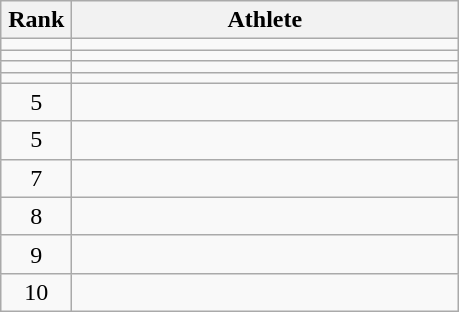<table class="wikitable" style="text-align: center;">
<tr>
<th width=40>Rank</th>
<th width=250>Athlete</th>
</tr>
<tr>
<td></td>
<td align=left></td>
</tr>
<tr>
<td></td>
<td align=left></td>
</tr>
<tr>
<td></td>
<td align=left></td>
</tr>
<tr>
<td></td>
<td align=left></td>
</tr>
<tr>
<td>5</td>
<td align=left></td>
</tr>
<tr>
<td>5</td>
<td align=left></td>
</tr>
<tr>
<td>7</td>
<td align=left></td>
</tr>
<tr>
<td>8</td>
<td align=left></td>
</tr>
<tr>
<td>9</td>
<td align=left></td>
</tr>
<tr>
<td>10</td>
<td align=left></td>
</tr>
</table>
